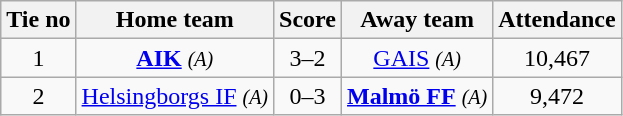<table class="wikitable" style="text-align:center">
<tr>
<th style= width="40px">Tie no</th>
<th style= width="150px">Home team</th>
<th style= width="60px">Score</th>
<th style= width="150px">Away team</th>
<th style= width="30px">Attendance</th>
</tr>
<tr>
<td>1</td>
<td><strong><a href='#'>AIK</a></strong> <em><small>(A)</small></em></td>
<td>3–2</td>
<td><a href='#'>GAIS</a> <em><small>(A)</small></em></td>
<td>10,467</td>
</tr>
<tr>
<td>2</td>
<td><a href='#'>Helsingborgs IF</a> <em><small>(A)</small></em></td>
<td>0–3</td>
<td><strong><a href='#'>Malmö FF</a></strong> <em><small>(A)</small></em></td>
<td>9,472</td>
</tr>
</table>
